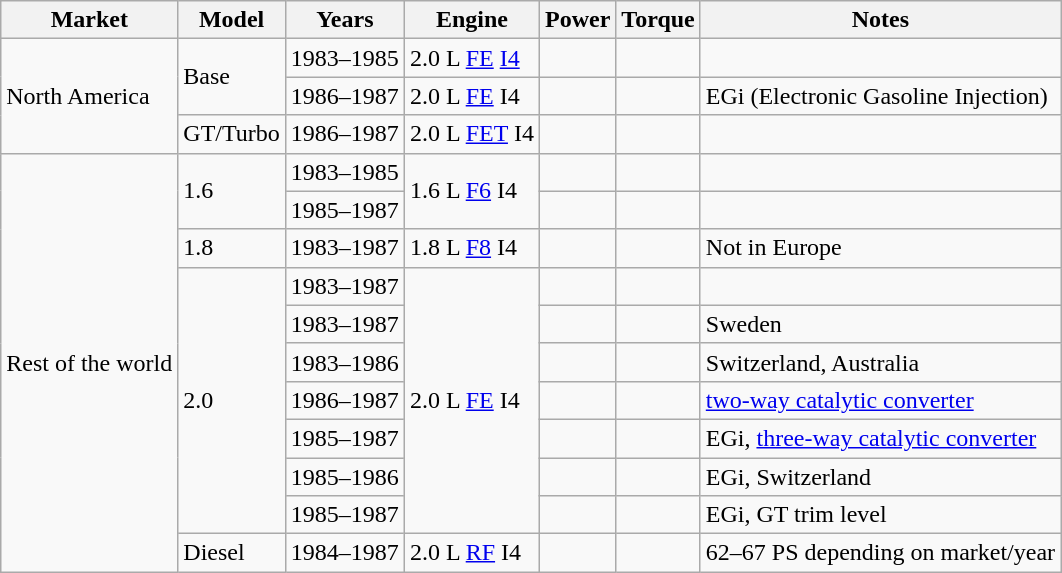<table class=wikitable>
<tr>
<th>Market</th>
<th>Model</th>
<th>Years</th>
<th>Engine</th>
<th>Power</th>
<th>Torque</th>
<th>Notes</th>
</tr>
<tr>
<td rowspan=3>North America</td>
<td rowspan=2>Base</td>
<td>1983–1985</td>
<td>2.0 L <a href='#'>FE</a> <a href='#'>I4</a></td>
<td></td>
<td></td>
<td></td>
</tr>
<tr>
<td>1986–1987</td>
<td>2.0 L <a href='#'>FE</a> I4</td>
<td></td>
<td></td>
<td>EGi (Electronic Gasoline Injection)</td>
</tr>
<tr>
<td>GT/Turbo</td>
<td>1986–1987</td>
<td>2.0 L <a href='#'>FET</a> I4</td>
<td></td>
<td></td>
<td></td>
</tr>
<tr>
<td rowspan=11>Rest of the world</td>
<td rowspan=2>1.6</td>
<td>1983–1985</td>
<td rowspan=2>1.6 L <a href='#'>F6</a> I4</td>
<td></td>
<td></td>
<td></td>
</tr>
<tr>
<td>1985–1987</td>
<td></td>
<td></td>
<td></td>
</tr>
<tr>
<td>1.8</td>
<td>1983–1987</td>
<td>1.8 L <a href='#'>F8</a> I4</td>
<td></td>
<td></td>
<td>Not in Europe</td>
</tr>
<tr>
<td rowspan=7>2.0</td>
<td>1983–1987</td>
<td rowspan=7>2.0 L <a href='#'>FE</a> I4</td>
<td></td>
<td></td>
<td></td>
</tr>
<tr>
<td>1983–1987</td>
<td></td>
<td></td>
<td>Sweden</td>
</tr>
<tr>
<td>1983–1986</td>
<td></td>
<td></td>
<td>Switzerland, Australia</td>
</tr>
<tr>
<td>1986–1987</td>
<td></td>
<td></td>
<td><a href='#'>two-way catalytic converter</a></td>
</tr>
<tr>
<td>1985–1987</td>
<td></td>
<td></td>
<td>EGi, <a href='#'>three-way catalytic converter</a></td>
</tr>
<tr>
<td>1985–1986</td>
<td></td>
<td></td>
<td>EGi, Switzerland</td>
</tr>
<tr>
<td>1985–1987</td>
<td></td>
<td></td>
<td>EGi, GT trim level</td>
</tr>
<tr>
<td>Diesel</td>
<td>1984–1987</td>
<td>2.0 L <a href='#'>RF</a> I4</td>
<td></td>
<td></td>
<td>62–67 PS depending on market/year</td>
</tr>
</table>
